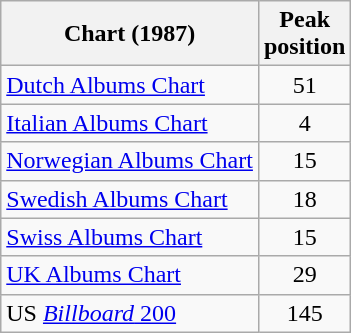<table class="wikitable sortable">
<tr>
<th>Chart (1987)</th>
<th>Peak<br>position</th>
</tr>
<tr>
<td><a href='#'>Dutch Albums Chart</a></td>
<td style="text-align:center;">51</td>
</tr>
<tr>
<td><a href='#'>Italian Albums Chart</a></td>
<td style="text-align:center;">4</td>
</tr>
<tr>
<td><a href='#'>Norwegian Albums Chart</a></td>
<td style="text-align:center;">15</td>
</tr>
<tr>
<td><a href='#'>Swedish Albums Chart</a></td>
<td style="text-align:center;">18</td>
</tr>
<tr>
<td><a href='#'>Swiss Albums Chart</a></td>
<td style="text-align:center;">15</td>
</tr>
<tr>
<td><a href='#'>UK Albums Chart</a></td>
<td style="text-align:center;">29</td>
</tr>
<tr>
<td>US <a href='#'><em>Billboard</em> 200</a></td>
<td style="text-align:center;">145</td>
</tr>
</table>
